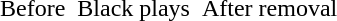<table border="0" cellspacing="0" cellpadding="0">
<tr valign="top">
<td><br></td>
<td>  </td>
<td><br></td>
<td>  </td>
<td><br></td>
</tr>
<tr valign="top">
<td>Before</td>
<td>  </td>
<td>Black plays</td>
<td>  </td>
<td>After removal</td>
</tr>
</table>
